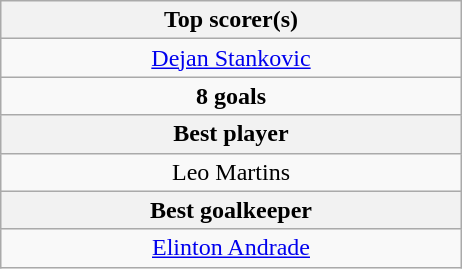<table class="wikitable" style="margin: 1em auto 1em auto;">
<tr>
<th width=300 colspan=2>Top scorer(s)</th>
</tr>
<tr align=center style="background: ">
<td colspan=2 style="text-align:center;"> <a href='#'>Dejan Stankovic</a></td>
</tr>
<tr>
<td colspan=2 style="text-align:center;"><strong>8 goals</strong></td>
</tr>
<tr>
<th colspan=2>Best player</th>
</tr>
<tr>
<td colspan=2 style="text-align:center;"> Leo Martins</td>
</tr>
<tr>
<th colspan=2>Best goalkeeper</th>
</tr>
<tr>
<td colspan=2 style="text-align:center;"> <a href='#'>Elinton Andrade</a></td>
</tr>
</table>
